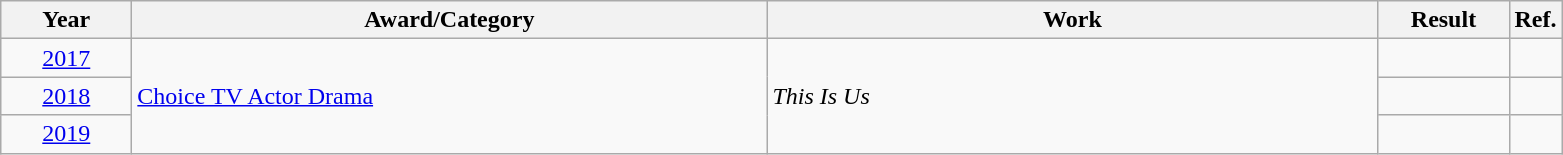<table class=wikitable>
<tr>
<th scope="col" style="width:5em;">Year</th>
<th scope="col" style="width:26em;">Award/Category</th>
<th scope="col" style="width:25em;">Work</th>
<th scope="col" style="width:5em;">Result</th>
<th>Ref.</th>
</tr>
<tr>
<td style="text-align:center;"><a href='#'>2017</a></td>
<td rowspan="3"><a href='#'>Choice TV Actor Drama</a></td>
<td rowspan="3"><em>This Is Us</em></td>
<td></td>
<td></td>
</tr>
<tr>
<td style="text-align:center;"><a href='#'>2018</a></td>
<td></td>
<td></td>
</tr>
<tr>
<td style="text-align:center;"><a href='#'>2019</a></td>
<td></td>
<td></td>
</tr>
</table>
